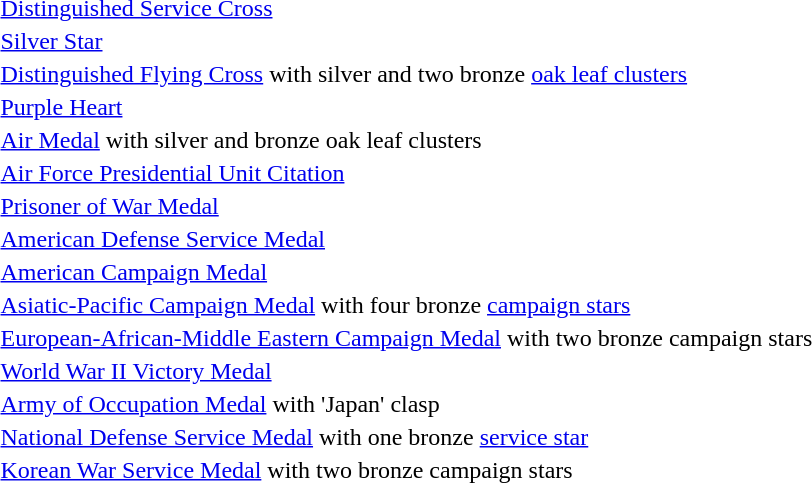<table>
<tr>
<td></td>
<td><a href='#'>Distinguished Service Cross</a></td>
</tr>
<tr>
<td></td>
<td><a href='#'>Silver Star</a></td>
</tr>
<tr>
<td></td>
<td><a href='#'>Distinguished Flying Cross</a> with silver and two bronze <a href='#'>oak leaf clusters</a></td>
</tr>
<tr>
<td></td>
<td><a href='#'>Purple Heart</a></td>
</tr>
<tr>
<td></td>
<td><a href='#'>Air Medal</a> with silver and bronze oak leaf clusters</td>
</tr>
<tr>
<td></td>
<td><a href='#'>Air Force Presidential Unit Citation</a></td>
</tr>
<tr>
<td></td>
<td><a href='#'>Prisoner of War Medal</a></td>
</tr>
<tr>
<td></td>
<td><a href='#'>American Defense Service Medal</a></td>
</tr>
<tr>
<td></td>
<td><a href='#'>American Campaign Medal</a></td>
</tr>
<tr>
<td></td>
<td><a href='#'>Asiatic-Pacific Campaign Medal</a> with four bronze <a href='#'>campaign stars</a></td>
</tr>
<tr>
<td></td>
<td><a href='#'>European-African-Middle Eastern Campaign Medal</a> with two bronze campaign stars</td>
</tr>
<tr>
<td></td>
<td><a href='#'>World War II Victory Medal</a></td>
</tr>
<tr>
<td></td>
<td><a href='#'>Army of Occupation Medal</a> with 'Japan' clasp</td>
</tr>
<tr>
<td></td>
<td><a href='#'>National Defense Service Medal</a> with one bronze <a href='#'>service star</a></td>
</tr>
<tr>
<td></td>
<td><a href='#'>Korean War Service Medal</a> with two bronze campaign stars</td>
</tr>
<tr>
</tr>
</table>
